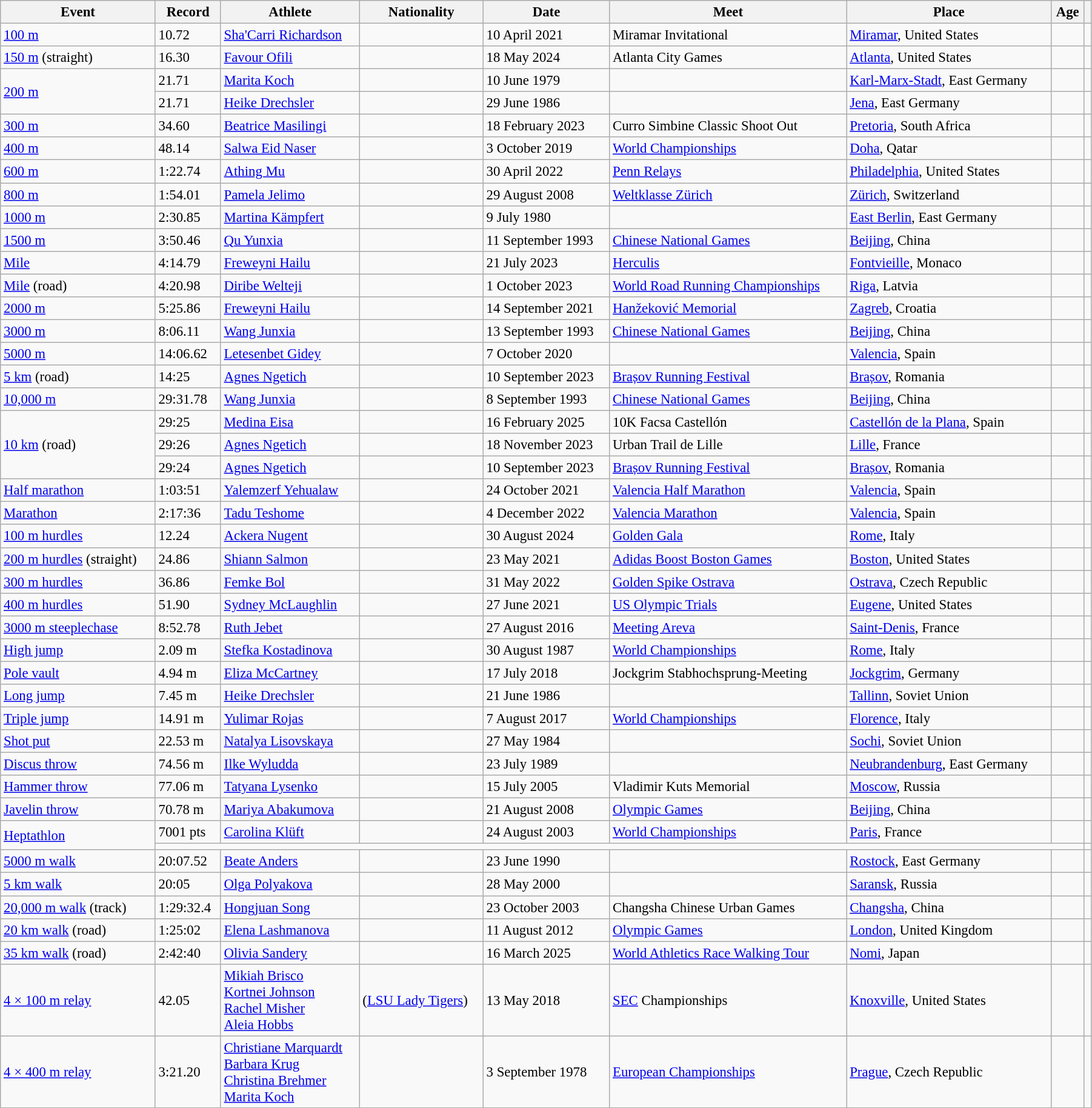<table class="wikitable" style="font-size:95%; width: 95%;">
<tr>
<th>Event</th>
<th>Record</th>
<th>Athlete</th>
<th>Nationality</th>
<th>Date</th>
<th>Meet</th>
<th>Place</th>
<th>Age</th>
<th></th>
</tr>
<tr>
<td><a href='#'>100 m</a></td>
<td>10.72 </td>
<td><a href='#'>Sha'Carri Richardson</a></td>
<td></td>
<td>10 April 2021</td>
<td>Miramar Invitational</td>
<td><a href='#'>Miramar</a>, United States</td>
<td></td>
<td></td>
</tr>
<tr>
<td><a href='#'>150 m</a> (straight)</td>
<td>16.30 </td>
<td><a href='#'>Favour Ofili</a></td>
<td></td>
<td>18 May 2024</td>
<td>Atlanta City Games</td>
<td><a href='#'>Atlanta</a>, United States</td>
<td></td>
<td></td>
</tr>
<tr>
<td rowspan=2><a href='#'>200 m</a></td>
<td>21.71 </td>
<td><a href='#'>Marita Koch</a></td>
<td></td>
<td>10 June 1979</td>
<td></td>
<td><a href='#'>Karl-Marx-Stadt</a>, East Germany</td>
<td></td>
<td></td>
</tr>
<tr>
<td>21.71 </td>
<td><a href='#'>Heike Drechsler</a></td>
<td></td>
<td>29 June 1986</td>
<td></td>
<td><a href='#'>Jena</a>, East Germany</td>
<td></td>
<td></td>
</tr>
<tr>
<td><a href='#'>300 m</a></td>
<td>34.60 </td>
<td><a href='#'>Beatrice Masilingi</a></td>
<td></td>
<td>18 February 2023</td>
<td>Curro Simbine Classic Shoot Out</td>
<td><a href='#'>Pretoria</a>, South Africa</td>
<td></td>
<td></td>
</tr>
<tr>
<td><a href='#'>400 m</a></td>
<td>48.14</td>
<td><a href='#'>Salwa Eid Naser</a></td>
<td></td>
<td>3 October 2019</td>
<td><a href='#'>World Championships</a></td>
<td><a href='#'>Doha</a>, Qatar</td>
<td></td>
<td></td>
</tr>
<tr>
<td><a href='#'>600 m</a></td>
<td>1:22.74</td>
<td><a href='#'>Athing Mu</a></td>
<td></td>
<td>30 April 2022</td>
<td><a href='#'>Penn Relays</a></td>
<td><a href='#'>Philadelphia</a>, United States</td>
<td></td>
<td></td>
</tr>
<tr>
<td><a href='#'>800 m</a></td>
<td>1:54.01</td>
<td><a href='#'>Pamela Jelimo</a></td>
<td></td>
<td>29 August 2008</td>
<td><a href='#'>Weltklasse Zürich</a></td>
<td><a href='#'>Zürich</a>, Switzerland</td>
<td></td>
<td></td>
</tr>
<tr>
<td><a href='#'>1000 m</a></td>
<td>2:30.85</td>
<td><a href='#'>Martina Kämpfert</a></td>
<td></td>
<td>9 July 1980</td>
<td></td>
<td><a href='#'>East Berlin</a>, East Germany</td>
<td></td>
<td></td>
</tr>
<tr>
<td><a href='#'>1500 m</a></td>
<td>3:50.46</td>
<td><a href='#'>Qu Yunxia</a></td>
<td></td>
<td>11 September 1993</td>
<td><a href='#'>Chinese National Games</a></td>
<td><a href='#'>Beijing</a>, China</td>
<td></td>
<td></td>
</tr>
<tr>
<td><a href='#'>Mile</a></td>
<td>4:14.79</td>
<td><a href='#'>Freweyni Hailu</a></td>
<td></td>
<td>21 July 2023</td>
<td><a href='#'>Herculis</a></td>
<td><a href='#'>Fontvieille</a>, Monaco</td>
<td></td>
<td></td>
</tr>
<tr>
<td><a href='#'>Mile</a> (road)</td>
<td>4:20.98 </td>
<td><a href='#'>Diribe Welteji</a></td>
<td></td>
<td>1 October 2023</td>
<td><a href='#'>World Road Running Championships</a></td>
<td><a href='#'>Riga</a>, Latvia</td>
<td></td>
<td></td>
</tr>
<tr>
<td><a href='#'>2000 m</a></td>
<td>5:25.86</td>
<td><a href='#'>Freweyni Hailu</a></td>
<td></td>
<td>14 September 2021</td>
<td><a href='#'>Hanžeković Memorial</a></td>
<td><a href='#'>Zagreb</a>, Croatia</td>
<td></td>
<td></td>
</tr>
<tr>
<td><a href='#'>3000 m</a></td>
<td>8:06.11</td>
<td><a href='#'>Wang Junxia</a></td>
<td></td>
<td>13 September 1993</td>
<td><a href='#'>Chinese National Games</a></td>
<td><a href='#'>Beijing</a>, China</td>
<td></td>
<td></td>
</tr>
<tr>
<td><a href='#'>5000 m</a></td>
<td>14:06.62</td>
<td><a href='#'>Letesenbet Gidey</a></td>
<td></td>
<td>7 October 2020</td>
<td></td>
<td><a href='#'>Valencia</a>, Spain</td>
<td></td>
<td></td>
</tr>
<tr>
<td><a href='#'>5 km</a> (road)</td>
<td>14:25 </td>
<td><a href='#'>Agnes Ngetich</a></td>
<td></td>
<td>10 September 2023</td>
<td><a href='#'>Brașov Running Festival</a></td>
<td><a href='#'>Brașov</a>, Romania</td>
<td></td>
<td></td>
</tr>
<tr>
<td><a href='#'>10,000 m</a></td>
<td>29:31.78</td>
<td><a href='#'>Wang Junxia</a></td>
<td></td>
<td>8 September 1993</td>
<td><a href='#'>Chinese National Games</a></td>
<td><a href='#'>Beijing</a>, China</td>
<td></td>
<td></td>
</tr>
<tr>
<td rowspan=3><a href='#'>10 km</a> (road)</td>
<td>29:25 </td>
<td><a href='#'>Medina Eisa</a></td>
<td></td>
<td>16 February 2025</td>
<td>10K Facsa Castellón</td>
<td><a href='#'>Castellón de la Plana</a>, Spain</td>
<td></td>
<td></td>
</tr>
<tr>
<td>29:26 </td>
<td><a href='#'>Agnes Ngetich</a></td>
<td></td>
<td>18 November 2023</td>
<td>Urban Trail de Lille</td>
<td><a href='#'>Lille</a>, France</td>
<td></td>
<td></td>
</tr>
<tr>
<td>29:24 </td>
<td><a href='#'>Agnes Ngetich</a></td>
<td></td>
<td>10 September 2023</td>
<td><a href='#'>Brașov Running Festival</a></td>
<td><a href='#'>Brașov</a>, Romania</td>
<td></td>
<td></td>
</tr>
<tr>
<td><a href='#'>Half marathon</a></td>
<td>1:03:51</td>
<td><a href='#'>Yalemzerf Yehualaw</a></td>
<td></td>
<td>24 October 2021</td>
<td><a href='#'>Valencia Half Marathon</a></td>
<td><a href='#'>Valencia</a>, Spain</td>
<td></td>
<td></td>
</tr>
<tr>
<td><a href='#'>Marathon</a></td>
<td>2:17:36</td>
<td><a href='#'>Tadu Teshome</a></td>
<td></td>
<td>4 December 2022</td>
<td><a href='#'>Valencia Marathon</a></td>
<td><a href='#'>Valencia</a>, Spain</td>
<td></td>
<td></td>
</tr>
<tr>
<td><a href='#'>100 m hurdles</a></td>
<td>12.24 </td>
<td><a href='#'>Ackera Nugent</a></td>
<td></td>
<td>30 August 2024</td>
<td><a href='#'>Golden Gala</a></td>
<td><a href='#'>Rome</a>, Italy</td>
<td></td>
<td></td>
</tr>
<tr>
<td><a href='#'>200 m hurdles</a> (straight)</td>
<td>24.86 </td>
<td><a href='#'>Shiann Salmon</a></td>
<td></td>
<td>23 May 2021</td>
<td><a href='#'>Adidas Boost Boston Games</a></td>
<td><a href='#'>Boston</a>, United States</td>
<td></td>
<td></td>
</tr>
<tr>
<td><a href='#'>300 m hurdles</a></td>
<td>36.86</td>
<td><a href='#'>Femke Bol</a></td>
<td></td>
<td>31 May 2022</td>
<td><a href='#'>Golden Spike Ostrava</a></td>
<td><a href='#'>Ostrava</a>, Czech Republic</td>
<td></td>
<td></td>
</tr>
<tr>
<td><a href='#'>400 m hurdles</a></td>
<td>51.90</td>
<td><a href='#'>Sydney McLaughlin</a></td>
<td></td>
<td>27 June 2021</td>
<td><a href='#'>US Olympic Trials</a></td>
<td><a href='#'>Eugene</a>, United States</td>
<td></td>
<td></td>
</tr>
<tr>
<td><a href='#'>3000 m steeplechase</a></td>
<td>8:52.78</td>
<td><a href='#'>Ruth Jebet</a></td>
<td></td>
<td>27 August 2016</td>
<td><a href='#'>Meeting Areva</a></td>
<td><a href='#'>Saint-Denis</a>, France</td>
<td></td>
<td></td>
</tr>
<tr>
<td><a href='#'>High jump</a></td>
<td>2.09 m</td>
<td><a href='#'>Stefka Kostadinova</a></td>
<td></td>
<td>30 August 1987</td>
<td><a href='#'>World Championships</a></td>
<td><a href='#'>Rome</a>, Italy</td>
<td></td>
<td></td>
</tr>
<tr>
<td><a href='#'>Pole vault</a></td>
<td>4.94 m</td>
<td><a href='#'>Eliza McCartney</a></td>
<td></td>
<td>17 July 2018</td>
<td>Jockgrim Stabhochsprung-Meeting</td>
<td><a href='#'>Jockgrim</a>, Germany</td>
<td></td>
<td></td>
</tr>
<tr>
<td><a href='#'>Long jump</a></td>
<td>7.45 m </td>
<td><a href='#'>Heike Drechsler</a></td>
<td></td>
<td>21 June 1986</td>
<td></td>
<td><a href='#'>Tallinn</a>, Soviet Union</td>
<td></td>
<td></td>
</tr>
<tr>
<td><a href='#'>Triple jump</a></td>
<td>14.91 m </td>
<td><a href='#'>Yulimar Rojas</a></td>
<td></td>
<td>7 August 2017</td>
<td><a href='#'>World Championships</a></td>
<td><a href='#'>Florence</a>, Italy</td>
<td></td>
<td></td>
</tr>
<tr>
<td><a href='#'>Shot put</a></td>
<td>22.53 m</td>
<td><a href='#'>Natalya Lisovskaya</a></td>
<td></td>
<td>27 May 1984</td>
<td></td>
<td><a href='#'>Sochi</a>, Soviet Union</td>
<td></td>
<td></td>
</tr>
<tr>
<td><a href='#'>Discus throw</a></td>
<td>74.56 m</td>
<td><a href='#'>Ilke Wyludda</a></td>
<td></td>
<td>23 July 1989</td>
<td></td>
<td><a href='#'>Neubrandenburg</a>, East Germany</td>
<td></td>
<td></td>
</tr>
<tr>
<td><a href='#'>Hammer throw</a></td>
<td>77.06 m</td>
<td><a href='#'>Tatyana Lysenko</a></td>
<td></td>
<td>15 July 2005</td>
<td>Vladimir Kuts Memorial</td>
<td><a href='#'>Moscow</a>, Russia</td>
<td></td>
<td></td>
</tr>
<tr>
<td><a href='#'>Javelin throw</a></td>
<td>70.78 m</td>
<td><a href='#'>Mariya Abakumova</a></td>
<td></td>
<td>21 August 2008</td>
<td><a href='#'>Olympic Games</a></td>
<td><a href='#'>Beijing</a>, China</td>
<td></td>
<td></td>
</tr>
<tr>
<td rowspan=2><a href='#'>Heptathlon</a></td>
<td>7001 pts</td>
<td><a href='#'>Carolina Klüft</a></td>
<td></td>
<td>24 August 2003</td>
<td><a href='#'>World Championships</a></td>
<td><a href='#'>Paris</a>, France</td>
<td></td>
<td></td>
</tr>
<tr>
<td colspan=7></td>
<td></td>
</tr>
<tr>
<td><a href='#'>5000 m walk</a></td>
<td>20:07.52</td>
<td><a href='#'>Beate Anders</a></td>
<td></td>
<td>23 June 1990</td>
<td></td>
<td><a href='#'>Rostock</a>, East Germany</td>
<td></td>
<td></td>
</tr>
<tr>
<td><a href='#'>5 km walk</a></td>
<td>20:05</td>
<td><a href='#'>Olga Polyakova</a></td>
<td></td>
<td>28 May 2000</td>
<td></td>
<td><a href='#'>Saransk</a>, Russia</td>
<td></td>
<td></td>
</tr>
<tr>
<td><a href='#'>20,000 m walk</a> (track)</td>
<td>1:29:32.4</td>
<td><a href='#'>Hongjuan Song</a></td>
<td></td>
<td>23 October 2003</td>
<td>Changsha Chinese Urban Games</td>
<td><a href='#'>Changsha</a>, China</td>
<td></td>
<td></td>
</tr>
<tr>
<td><a href='#'>20 km walk</a> (road)</td>
<td>1:25:02</td>
<td><a href='#'>Elena Lashmanova</a></td>
<td></td>
<td>11 August 2012</td>
<td><a href='#'>Olympic Games</a></td>
<td><a href='#'>London</a>, United Kingdom</td>
<td></td>
<td></td>
</tr>
<tr>
<td><a href='#'>35 km walk</a> (road)</td>
<td>2:42:40</td>
<td><a href='#'>Olivia Sandery</a></td>
<td></td>
<td>16 March 2025</td>
<td><a href='#'>World Athletics Race Walking Tour</a></td>
<td><a href='#'>Nomi</a>, Japan</td>
<td></td>
<td></td>
</tr>
<tr>
<td><a href='#'>4 × 100 m relay</a></td>
<td>42.05</td>
<td><a href='#'>Mikiah Brisco</a><br><a href='#'>Kortnei Johnson</a><br><a href='#'>Rachel Misher</a><br><a href='#'>Aleia Hobbs</a></td>
<td> (<a href='#'>LSU Lady Tigers</a>)</td>
<td>13 May 2018</td>
<td><a href='#'>SEC</a> Championships</td>
<td><a href='#'>Knoxville</a>, United States</td>
<td><br><br><br></td>
<td></td>
</tr>
<tr>
<td><a href='#'>4 × 400 m relay</a></td>
<td>3:21.20</td>
<td><a href='#'>Christiane Marquardt</a><br><a href='#'>Barbara Krug</a><br><a href='#'>Christina Brehmer</a><br><a href='#'>Marita Koch</a></td>
<td></td>
<td>3 September 1978</td>
<td><a href='#'>European Championships</a></td>
<td><a href='#'>Prague</a>, Czech Republic</td>
<td><br><br><br></td>
<td></td>
</tr>
</table>
